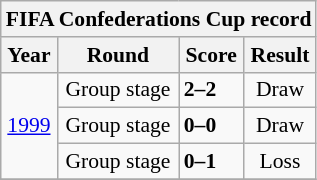<table class="wikitable collapsible collapsed" style="text-align: center;font-size:90%;">
<tr>
<th colspan=4>FIFA Confederations Cup record</th>
</tr>
<tr>
<th>Year</th>
<th>Round</th>
<th>Score</th>
<th>Result</th>
</tr>
<tr>
<td rowspan=3><a href='#'>1999</a></td>
<td>Group stage</td>
<td align="left"> <strong>2–2</strong> </td>
<td>Draw</td>
</tr>
<tr>
<td>Group stage</td>
<td align="left"> <strong>0–0</strong> </td>
<td>Draw</td>
</tr>
<tr>
<td>Group stage</td>
<td align="left"> <strong>0–1</strong> </td>
<td>Loss</td>
</tr>
<tr>
</tr>
</table>
